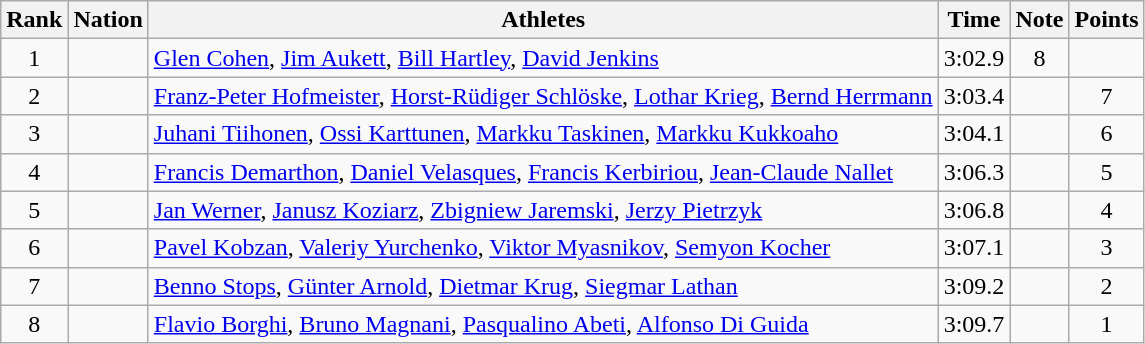<table class="wikitable sortable" style="text-align:center">
<tr>
<th>Rank</th>
<th>Nation</th>
<th>Athletes</th>
<th>Time</th>
<th>Note</th>
<th>Points</th>
</tr>
<tr>
<td>1</td>
<td align=left></td>
<td align=left><a href='#'>Glen Cohen</a>, <a href='#'>Jim Aukett</a>, <a href='#'>Bill Hartley</a>, <a href='#'>David Jenkins</a></td>
<td>3:02.9</td>
<td>8</td>
</tr>
<tr>
<td>2</td>
<td align=left></td>
<td align=left><a href='#'>Franz-Peter Hofmeister</a>, <a href='#'>Horst-Rüdiger Schlöske</a>, <a href='#'>Lothar Krieg</a>, <a href='#'>Bernd Herrmann</a></td>
<td>3:03.4</td>
<td></td>
<td>7</td>
</tr>
<tr>
<td>3</td>
<td align=left></td>
<td align=left><a href='#'>Juhani Tiihonen</a>, <a href='#'>Ossi Karttunen</a>, <a href='#'>Markku Taskinen</a>, <a href='#'>Markku Kukkoaho</a></td>
<td>3:04.1</td>
<td></td>
<td>6</td>
</tr>
<tr>
<td>4</td>
<td align=left></td>
<td align=left><a href='#'>Francis Demarthon</a>, <a href='#'>Daniel Velasques</a>, <a href='#'>Francis Kerbiriou</a>, <a href='#'>Jean-Claude Nallet</a></td>
<td>3:06.3</td>
<td></td>
<td>5</td>
</tr>
<tr>
<td>5</td>
<td align=left></td>
<td align=left><a href='#'>Jan Werner</a>, <a href='#'>Janusz Koziarz</a>, <a href='#'>Zbigniew Jaremski</a>, <a href='#'>Jerzy Pietrzyk</a></td>
<td>3:06.8</td>
<td></td>
<td>4</td>
</tr>
<tr>
<td>6</td>
<td align=left></td>
<td align=left><a href='#'>Pavel Kobzan</a>, <a href='#'>Valeriy Yurchenko</a>, <a href='#'>Viktor Myasnikov</a>, <a href='#'>Semyon Kocher</a></td>
<td>3:07.1</td>
<td></td>
<td>3</td>
</tr>
<tr>
<td>7</td>
<td align=left></td>
<td align=left><a href='#'>Benno Stops</a>, <a href='#'>Günter Arnold</a>, <a href='#'>Dietmar Krug</a>, <a href='#'>Siegmar Lathan</a></td>
<td>3:09.2</td>
<td></td>
<td>2</td>
</tr>
<tr>
<td>8</td>
<td align=left></td>
<td align=left><a href='#'>Flavio Borghi</a>, <a href='#'>Bruno Magnani</a>, <a href='#'>Pasqualino Abeti</a>, <a href='#'>Alfonso Di Guida</a></td>
<td>3:09.7</td>
<td></td>
<td>1</td>
</tr>
</table>
